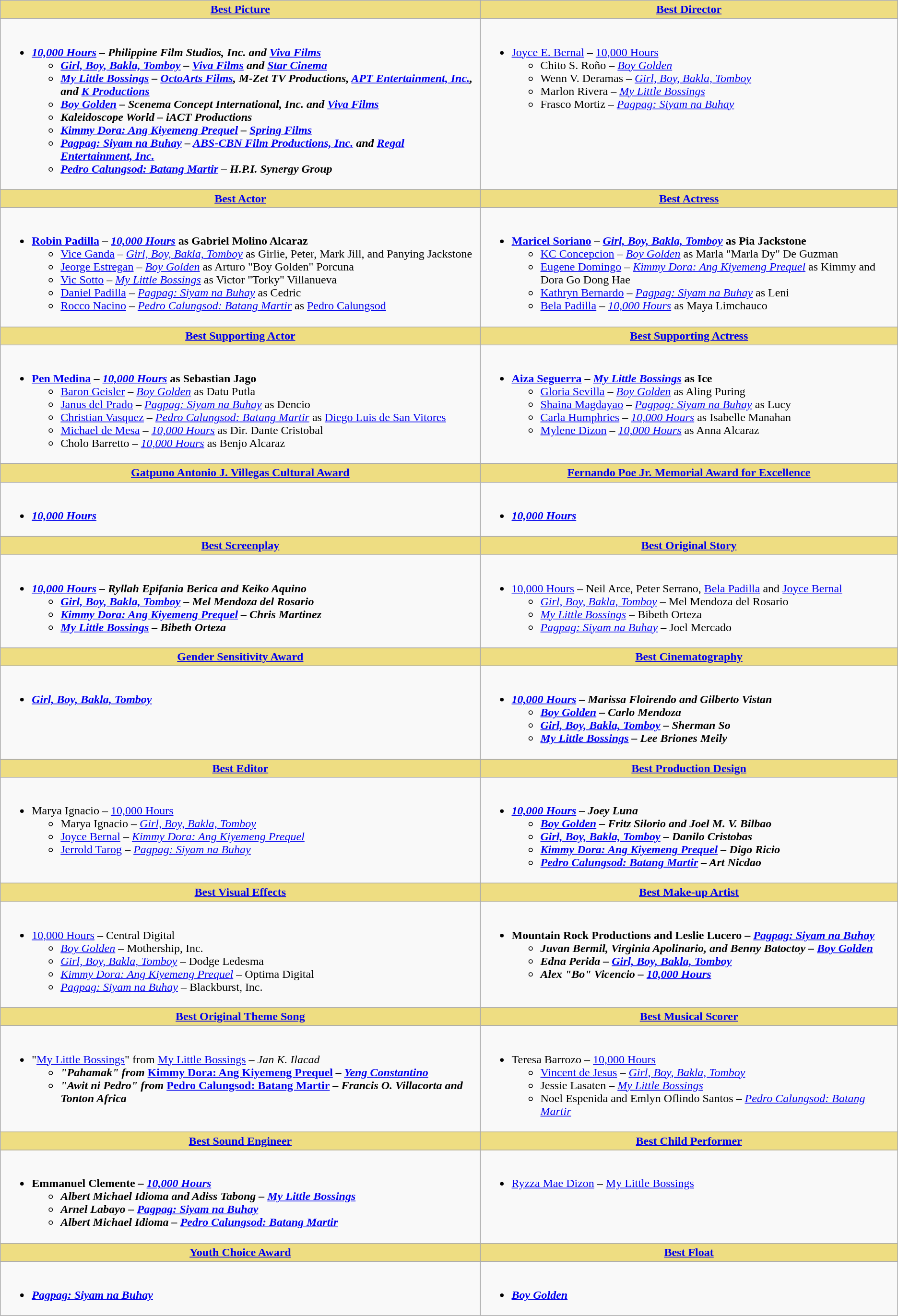<table class=wikitable style="width=150%">
<tr>
<th style="background:#EEDD82;" ! style="width=50%"><a href='#'>Best Picture</a></th>
<th style="background:#EEDD82;" ! style="width=50%"><a href='#'>Best Director</a></th>
</tr>
<tr>
<td valign="top"><br><ul><li><strong><em><a href='#'>10,000 Hours</a><em> – Philippine Film Studios, Inc. and <a href='#'>Viva Films</a><strong><ul><li></em><a href='#'>Girl, Boy, Bakla, Tomboy</a><em> – <a href='#'>Viva Films</a> and <a href='#'>Star Cinema</a> </li><li></em><a href='#'>My Little Bossings</a><em> – <a href='#'>OctoArts Films</a>, M-Zet TV Productions, <a href='#'>APT Entertainment, Inc.</a>, and <a href='#'>K Productions</a> </li><li></em><a href='#'>Boy Golden</a><em> – Scenema Concept International, Inc. and <a href='#'>Viva Films</a></li><li></em>Kaleidoscope World<em> – iACT Productions</li><li></em><a href='#'>Kimmy Dora: Ang Kiyemeng Prequel</a><em> – <a href='#'>Spring Films</a></li><li></em><a href='#'>Pagpag: Siyam na Buhay</a><em> – <a href='#'>ABS-CBN Film Productions, Inc.</a> and <a href='#'>Regal Entertainment, Inc.</a></li><li></em><a href='#'>Pedro Calungsod: Batang Martir</a><em> – H.P.I. Synergy Group</li></ul></li></ul></td>
<td valign="top"><br><ul><li></strong><a href='#'>Joyce E. Bernal</a> – </em><a href='#'>10,000 Hours</a></em></strong><ul><li>Chito S. Roño – <em><a href='#'>Boy Golden</a></em></li><li>Wenn V. Deramas – <em><a href='#'>Girl, Boy, Bakla, Tomboy</a></em></li><li>Marlon Rivera – <em><a href='#'>My Little Bossings</a></em></li><li>Frasco Mortiz – <em><a href='#'>Pagpag: Siyam na Buhay</a></em></li></ul></li></ul></td>
</tr>
<tr>
<th style="background:#EEDD82;" ! style="width=50%"><a href='#'>Best Actor</a></th>
<th style="background:#EEDD82;" ! style="width=50%"><a href='#'>Best Actress</a></th>
</tr>
<tr>
<td valign="top"><br><ul><li><strong><a href='#'>Robin Padilla</a> – <em><a href='#'>10,000 Hours</a></em> as Gabriel Molino Alcaraz</strong><ul><li><a href='#'>Vice Ganda</a> – <em><a href='#'>Girl, Boy, Bakla, Tomboy</a></em> as Girlie, Peter, Mark Jill, and Panying Jackstone</li><li><a href='#'>Jeorge Estregan</a> – <em><a href='#'>Boy Golden</a></em> as Arturo "Boy Golden" Porcuna</li><li><a href='#'>Vic Sotto</a> – <em><a href='#'>My Little Bossings</a></em> as Victor "Torky" Villanueva</li><li><a href='#'>Daniel Padilla</a> – <em><a href='#'>Pagpag: Siyam na Buhay</a></em> as Cedric</li><li><a href='#'>Rocco Nacino</a> – <em><a href='#'>Pedro Calungsod: Batang Martir</a></em> as <a href='#'>Pedro Calungsod</a></li></ul></li></ul></td>
<td valign="top"><br><ul><li><strong><a href='#'>Maricel Soriano</a> – <em><a href='#'>Girl, Boy, Bakla, Tomboy</a></em> as Pia Jackstone</strong><ul><li><a href='#'>KC Concepcion</a> – <em><a href='#'>Boy Golden</a></em> as Marla "Marla Dy" De Guzman</li><li><a href='#'>Eugene Domingo</a> – <em><a href='#'>Kimmy Dora: Ang Kiyemeng Prequel</a></em> as Kimmy and Dora Go Dong Hae</li><li><a href='#'>Kathryn Bernardo</a> – <em><a href='#'>Pagpag: Siyam na Buhay</a></em> as Leni</li><li><a href='#'>Bela Padilla</a> – <em><a href='#'>10,000 Hours</a></em> as Maya Limchauco</li></ul></li></ul></td>
</tr>
<tr>
<th style="background:#EEDD82;" ! style="width=50%"><a href='#'>Best Supporting Actor</a></th>
<th style="background:#EEDD82;" ! style="width=50%"><a href='#'>Best Supporting Actress</a></th>
</tr>
<tr>
<td valign="top"><br><ul><li><strong><a href='#'>Pen Medina</a> – <em><a href='#'>10,000 Hours</a></em> as Sebastian Jago</strong><ul><li><a href='#'>Baron Geisler</a> – <em><a href='#'>Boy Golden</a></em> as Datu Putla</li><li><a href='#'>Janus del Prado</a> – <em><a href='#'>Pagpag: Siyam na Buhay</a></em> as Dencio</li><li><a href='#'>Christian Vasquez</a> – <em><a href='#'>Pedro Calungsod: Batang Martir</a></em> as <a href='#'>Diego Luis de San Vitores</a></li><li><a href='#'>Michael de Mesa</a> – <em><a href='#'>10,000 Hours</a></em> as Dir. Dante Cristobal</li><li>Cholo Barretto – <em><a href='#'>10,000 Hours</a></em> as Benjo Alcaraz</li></ul></li></ul></td>
<td valign="top"><br><ul><li><strong><a href='#'>Aiza Seguerra</a> – <em><a href='#'>My Little Bossings</a></em> as Ice</strong><ul><li><a href='#'>Gloria Sevilla</a> – <em><a href='#'>Boy Golden</a></em> as Aling Puring</li><li><a href='#'>Shaina Magdayao</a> – <em><a href='#'>Pagpag: Siyam na Buhay</a></em> as Lucy</li><li><a href='#'>Carla Humphries</a> – <em><a href='#'>10,000 Hours</a></em> as Isabelle Manahan</li><li><a href='#'>Mylene Dizon</a> – <em><a href='#'>10,000 Hours</a></em> as Anna Alcaraz</li></ul></li></ul></td>
</tr>
<tr>
<th style="background:#EEDD82;" ! style="width=50%"><a href='#'>Gatpuno Antonio J. Villegas Cultural Award</a></th>
<th style="background:#EEDD82;" ! style="width=50%"><a href='#'>Fernando Poe Jr. Memorial Award for Excellence</a></th>
</tr>
<tr>
<td valign="top"><br><ul><li><strong><em><a href='#'>10,000 Hours</a></em></strong></li></ul></td>
<td valign="top"><br><ul><li><strong><em><a href='#'>10,000 Hours</a></em></strong></li></ul></td>
</tr>
<tr>
<th style="background:#EEDD82;" ! style="width=50%"><a href='#'>Best Screenplay</a></th>
<th style="background:#EEDD82;" ! style="width=50%"><a href='#'>Best Original Story</a></th>
</tr>
<tr>
<td valign="top"><br><ul><li><strong><em><a href='#'>10,000 Hours</a><em> – Ryllah Epifania Berica and Keiko Aquino<strong><ul><li></em><a href='#'>Girl, Boy, Bakla, Tomboy</a><em> – Mel Mendoza del Rosario</li><li></em><a href='#'>Kimmy Dora: Ang Kiyemeng Prequel</a><em> – Chris Martinez</li><li></em><a href='#'>My Little Bossings</a><em> – Bibeth Orteza</li></ul></li></ul></td>
<td valign="top"><br><ul><li></em></strong><a href='#'>10,000 Hours</a></em> – Neil Arce, Peter Serrano, <a href='#'>Bela Padilla</a> and <a href='#'>Joyce Bernal</a></strong><ul><li><em><a href='#'>Girl, Boy, Bakla, Tomboy</a></em> – Mel Mendoza del Rosario</li><li><em><a href='#'>My Little Bossings</a></em> – Bibeth Orteza</li><li><em><a href='#'>Pagpag: Siyam na Buhay</a></em> – Joel Mercado</li></ul></li></ul></td>
</tr>
<tr>
<th style="background:#EEDD82;" ! style="width=50%"><a href='#'>Gender Sensitivity Award</a></th>
<th style="background:#EEDD82;" ! style="width=50%"><a href='#'>Best Cinematography</a></th>
</tr>
<tr>
<td valign="top"><br><ul><li><strong><em><a href='#'>Girl, Boy, Bakla, Tomboy</a></em></strong></li></ul></td>
<td valign="top"><br><ul><li><strong><em><a href='#'>10,000 Hours</a><em> – Marissa Floirendo and Gilberto Vistan<strong><ul><li></em><a href='#'>Boy Golden</a><em> – Carlo Mendoza</li><li></em><a href='#'>Girl, Boy, Bakla, Tomboy</a><em> – Sherman So</li><li></em><a href='#'>My Little Bossings</a><em> – Lee Briones Meily</li></ul></li></ul></td>
</tr>
<tr>
<th style="background:#EEDD82;" ! style="width=50%"><a href='#'>Best Editor</a></th>
<th style="background:#EEDD82;" ! style="width=50%"><a href='#'>Best Production Design</a></th>
</tr>
<tr>
<td valign="top"><br><ul><li></strong>Marya Ignacio – </em><a href='#'>10,000 Hours</a></em></strong><ul><li>Marya Ignacio – <em><a href='#'>Girl, Boy, Bakla, Tomboy</a></em></li><li><a href='#'>Joyce Bernal</a> – <em><a href='#'>Kimmy Dora: Ang Kiyemeng Prequel</a></em></li><li><a href='#'>Jerrold Tarog</a> – <em><a href='#'>Pagpag: Siyam na Buhay</a></em></li></ul></li></ul></td>
<td valign="top"><br><ul><li><strong><em><a href='#'>10,000 Hours</a><em> – Joey Luna<strong><ul><li></em><a href='#'>Boy Golden</a><em> – Fritz Silorio and Joel M. V. Bilbao</li><li></em><a href='#'>Girl, Boy, Bakla, Tomboy</a><em> – Danilo Cristobas</li><li></em><a href='#'>Kimmy Dora: Ang Kiyemeng Prequel</a><em> – Digo Ricio</li><li></em><a href='#'>Pedro Calungsod: Batang Martir</a><em> – Art Nicdao</li></ul></li></ul></td>
</tr>
<tr>
<th style="background:#EEDD82;" ! style="width=50%"><a href='#'>Best Visual Effects</a></th>
<th style="background:#EEDD82;" ! style="width=50%"><a href='#'>Best Make-up Artist</a></th>
</tr>
<tr>
<td valign="top"><br><ul><li></em></strong><a href='#'>10,000 Hours</a></em> – Central Digital</strong><ul><li><em><a href='#'>Boy Golden</a></em> – Mothership, Inc.</li><li><em><a href='#'>Girl, Boy, Bakla, Tomboy</a></em> – Dodge Ledesma</li><li><em><a href='#'>Kimmy Dora: Ang Kiyemeng Prequel</a></em> – Optima Digital</li><li><em><a href='#'>Pagpag: Siyam na Buhay</a></em> – Blackburst, Inc.</li></ul></li></ul></td>
<td valign="top"><br><ul><li><strong>Mountain Rock Productions and Leslie Lucero – <em><a href='#'>Pagpag: Siyam na Buhay</a><strong><em><ul><li>Juvan Bermil, Virginia Apolinario, and Benny Batoctoy – </em><a href='#'>Boy Golden</a><em></li><li>Edna Perida – </em><a href='#'>Girl, Boy, Bakla, Tomboy</a><em></li><li>Alex "Bo" Vicencio – </em><a href='#'>10,000 Hours</a><em></li></ul></li></ul></td>
</tr>
<tr>
<th style="background:#EEDD82;" ! style="width=50%"><a href='#'>Best Original Theme Song</a></th>
<th style="background:#EEDD82;" ! style="width=50%"><a href='#'>Best Musical Scorer</a></th>
</tr>
<tr>
<td valign="top"><br><ul><li></strong>"<a href='#'>My Little Bossings</a>" from </em><a href='#'>My Little Bossings</a><em> – Jan K. Ilacad<strong><ul><li>"Pahamak" from </em><a href='#'>Kimmy Dora: Ang Kiyemeng Prequel</a><em> – <a href='#'>Yeng Constantino</a></li><li>"Awit ni Pedro" from </em><a href='#'>Pedro Calungsod: Batang Martir</a><em> – Francis O. Villacorta and Tonton Africa</li></ul></li></ul></td>
<td valign="top"><br><ul><li></strong>Teresa Barrozo – </em><a href='#'>10,000 Hours</a></em></strong><ul><li><a href='#'>Vincent de Jesus</a> – <em><a href='#'>Girl, Boy, Bakla, Tomboy</a></em></li><li>Jessie Lasaten – <em><a href='#'>My Little Bossings</a></em></li><li>Noel Espenida and Emlyn Oflindo Santos – <em><a href='#'>Pedro Calungsod: Batang Martir</a></em></li></ul></li></ul></td>
</tr>
<tr>
<th style="background:#EEDD82;" ! style="width=50%"><a href='#'>Best Sound Engineer</a></th>
<th style="background:#EEDD82;" ! style="width=50%"><a href='#'>Best Child Performer</a></th>
</tr>
<tr>
<td valign="top"><br><ul><li><strong>Emmanuel Clemente – <em><a href='#'>10,000 Hours</a><strong><em><ul><li>Albert Michael Idioma and Adiss Tabong – </em><a href='#'>My Little Bossings</a><em></li><li>Arnel Labayo – </em><a href='#'>Pagpag: Siyam na Buhay</a><em></li><li>Albert Michael Idioma – </em><a href='#'>Pedro Calungsod: Batang Martir</a><em></li></ul></li></ul></td>
<td valign="top"><br><ul><li></strong><a href='#'>Ryzza Mae Dizon</a> – </em><a href='#'>My Little Bossings</a></em></strong></li></ul></td>
</tr>
<tr>
<th style="background:#EEDD82;" ! style="width=50%"><a href='#'>Youth Choice Award</a></th>
<th style="background:#EEDD82;" ! style="width=50%"><a href='#'>Best Float</a></th>
</tr>
<tr>
<td valign="top"><br><ul><li><strong><em><a href='#'>Pagpag: Siyam na Buhay</a></em></strong></li></ul></td>
<td valign="top"><br><ul><li><strong><em><a href='#'>Boy Golden</a></em></strong></li></ul></td>
</tr>
</table>
